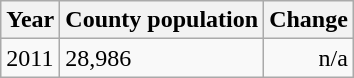<table class="wikitable">
<tr>
<th>Year</th>
<th>County population</th>
<th>Change</th>
</tr>
<tr>
<td>2011</td>
<td>28,986</td>
<td align="right">n/a</td>
</tr>
</table>
